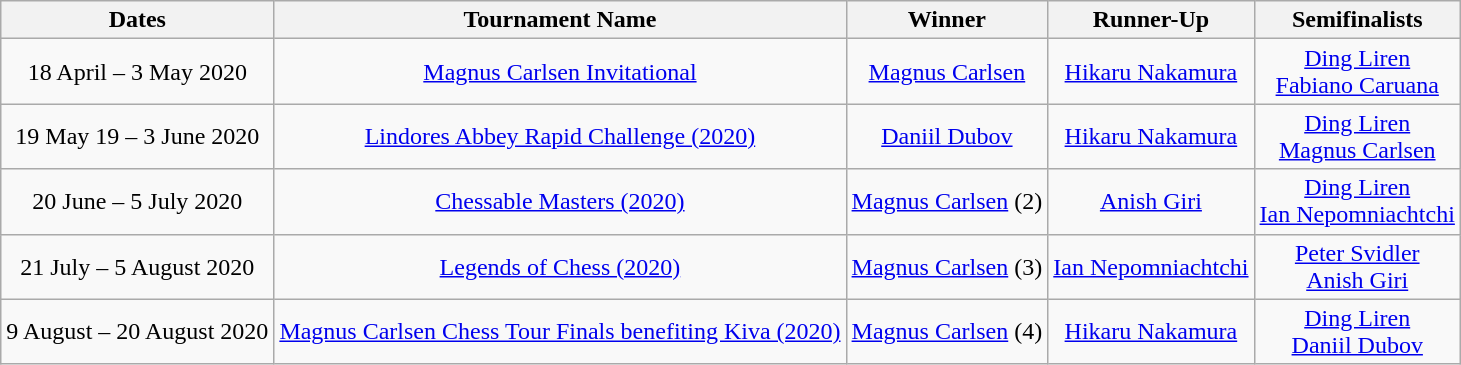<table class="wikitable sortable" style="text-align:center;">
<tr>
<th>Dates</th>
<th>Tournament Name</th>
<th>Winner</th>
<th>Runner-Up</th>
<th>Semifinalists</th>
</tr>
<tr>
<td>18 April – 3 May 2020</td>
<td><a href='#'>Magnus Carlsen Invitational</a></td>
<td> <a href='#'>Magnus Carlsen</a></td>
<td> <a href='#'>Hikaru Nakamura</a></td>
<td> <a href='#'>Ding Liren</a><br> <a href='#'>Fabiano Caruana</a></td>
</tr>
<tr>
<td>19 May 19 – 3 June 2020</td>
<td><a href='#'>Lindores Abbey Rapid Challenge (2020)</a></td>
<td> <a href='#'>Daniil Dubov</a></td>
<td> <a href='#'>Hikaru Nakamura</a></td>
<td> <a href='#'>Ding Liren</a><br> <a href='#'>Magnus Carlsen</a></td>
</tr>
<tr>
<td>20 June – 5 July 2020</td>
<td><a href='#'>Chessable Masters (2020)</a></td>
<td> <a href='#'>Magnus Carlsen</a> (2)</td>
<td> <a href='#'>Anish Giri</a></td>
<td> <a href='#'>Ding Liren</a><br> <a href='#'>Ian Nepomniachtchi</a></td>
</tr>
<tr>
<td>21 July – 5 August 2020</td>
<td><a href='#'>Legends of Chess (2020)</a></td>
<td> <a href='#'>Magnus Carlsen</a> (3)</td>
<td> <a href='#'>Ian Nepomniachtchi</a></td>
<td> <a href='#'>Peter Svidler</a><br> <a href='#'>Anish Giri</a></td>
</tr>
<tr>
<td>9 August – 20 August 2020</td>
<td><a href='#'>Magnus Carlsen Chess Tour Finals benefiting Kiva (2020)</a></td>
<td> <a href='#'>Magnus Carlsen</a> (4)</td>
<td> <a href='#'>Hikaru Nakamura</a></td>
<td> <a href='#'>Ding Liren</a><br> <a href='#'>Daniil Dubov</a></td>
</tr>
</table>
